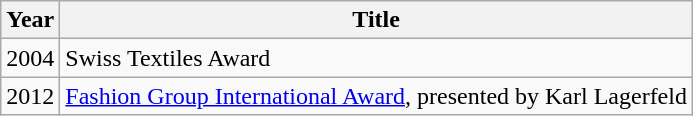<table class="wikitable">
<tr>
<th>Year</th>
<th>Title</th>
</tr>
<tr>
<td>2004</td>
<td>Swiss Textiles Award</td>
</tr>
<tr>
<td>2012</td>
<td><a href='#'>Fashion Group International Award</a>, presented by Karl Lagerfeld</td>
</tr>
</table>
